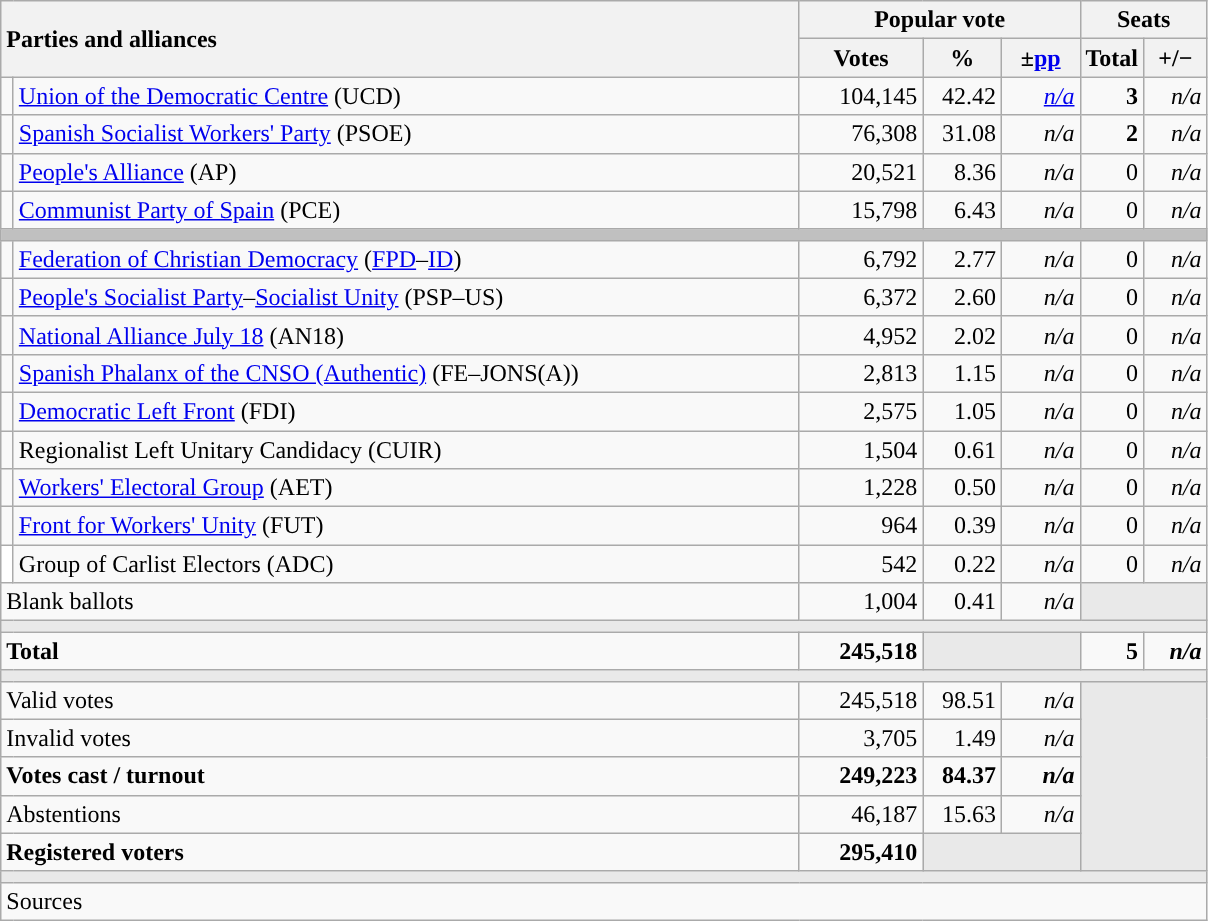<table class="wikitable" style="text-align:right;">
<tr>
<th style="text-align:left;" rowspan="2" colspan="2" width="525">Parties and alliances</th>
<th colspan="3">Popular vote</th>
<th colspan="2">Seats</th>
</tr>
<tr>
<th width="75">Votes</th>
<th width="45">%</th>
<th width="45">±<a href='#'>pp</a></th>
<th width="35">Total</th>
<th width="35">+/−</th>
</tr>
<tr>
<td width="1" style="color:inherit;background:"></td>
<td align="left"><a href='#'>Union of the Democratic Centre</a> (UCD)</td>
<td>104,145</td>
<td>42.42</td>
<td><em><a href='#'>n/a</a></em></td>
<td><strong>3</strong></td>
<td><em>n/a</em></td>
</tr>
<tr>
<td style="color:inherit;background:"></td>
<td align="left"><a href='#'>Spanish Socialist Workers' Party</a> (PSOE)</td>
<td>76,308</td>
<td>31.08</td>
<td><em>n/a</em></td>
<td><strong>2</strong></td>
<td><em>n/a</em></td>
</tr>
<tr>
<td style="color:inherit;background:"></td>
<td align="left"><a href='#'>People's Alliance</a> (AP)</td>
<td>20,521</td>
<td>8.36</td>
<td><em>n/a</em></td>
<td>0</td>
<td><em>n/a</em></td>
</tr>
<tr>
<td style="color:inherit;background:"></td>
<td align="left"><a href='#'>Communist Party of Spain</a> (PCE)</td>
<td>15,798</td>
<td>6.43</td>
<td><em>n/a</em></td>
<td>0</td>
<td><em>n/a</em></td>
</tr>
<tr>
<td colspan="7" bgcolor="#C0C0C0"></td>
</tr>
<tr>
<td style="color:inherit;background:"></td>
<td align="left"><a href='#'>Federation of Christian Democracy</a> (<a href='#'>FPD</a>–<a href='#'>ID</a>)</td>
<td>6,792</td>
<td>2.77</td>
<td><em>n/a</em></td>
<td>0</td>
<td><em>n/a</em></td>
</tr>
<tr>
<td style="color:inherit;background:"></td>
<td align="left"><a href='#'>People's Socialist Party</a>–<a href='#'>Socialist Unity</a> (PSP–US)</td>
<td>6,372</td>
<td>2.60</td>
<td><em>n/a</em></td>
<td>0</td>
<td><em>n/a</em></td>
</tr>
<tr>
<td style="color:inherit;background:"></td>
<td align="left"><a href='#'>National Alliance July 18</a> (AN18)</td>
<td>4,952</td>
<td>2.02</td>
<td><em>n/a</em></td>
<td>0</td>
<td><em>n/a</em></td>
</tr>
<tr>
<td style="color:inherit;background:"></td>
<td align="left"><a href='#'>Spanish Phalanx of the CNSO (Authentic)</a> (FE–JONS(A))</td>
<td>2,813</td>
<td>1.15</td>
<td><em>n/a</em></td>
<td>0</td>
<td><em>n/a</em></td>
</tr>
<tr>
<td style="color:inherit;background:"></td>
<td align="left"><a href='#'>Democratic Left Front</a> (FDI)</td>
<td>2,575</td>
<td>1.05</td>
<td><em>n/a</em></td>
<td>0</td>
<td><em>n/a</em></td>
</tr>
<tr>
<td style="color:inherit;background:"></td>
<td align="left">Regionalist Left Unitary Candidacy (CUIR)</td>
<td>1,504</td>
<td>0.61</td>
<td><em>n/a</em></td>
<td>0</td>
<td><em>n/a</em></td>
</tr>
<tr>
<td style="color:inherit;background:"></td>
<td align="left"><a href='#'>Workers' Electoral Group</a> (AET)</td>
<td>1,228</td>
<td>0.50</td>
<td><em>n/a</em></td>
<td>0</td>
<td><em>n/a</em></td>
</tr>
<tr>
<td style="color:inherit;background:"></td>
<td align="left"><a href='#'>Front for Workers' Unity</a> (FUT)</td>
<td>964</td>
<td>0.39</td>
<td><em>n/a</em></td>
<td>0</td>
<td><em>n/a</em></td>
</tr>
<tr>
<td bgcolor="white"></td>
<td align="left">Group of Carlist Electors (ADC)</td>
<td>542</td>
<td>0.22</td>
<td><em>n/a</em></td>
<td>0</td>
<td><em>n/a</em></td>
</tr>
<tr>
<td align="left" colspan="2">Blank ballots</td>
<td>1,004</td>
<td>0.41</td>
<td><em>n/a</em></td>
<td bgcolor="#E9E9E9" colspan="2"></td>
</tr>
<tr>
<td colspan="7" bgcolor="#E9E9E9"></td>
</tr>
<tr style="font-weight:bold;">
<td align="left" colspan="2">Total</td>
<td>245,518</td>
<td bgcolor="#E9E9E9" colspan="2"></td>
<td>5</td>
<td><em>n/a</em></td>
</tr>
<tr>
<td colspan="7" bgcolor="#E9E9E9"></td>
</tr>
<tr>
<td align="left" colspan="2">Valid votes</td>
<td>245,518</td>
<td>98.51</td>
<td><em>n/a</em></td>
<td bgcolor="#E9E9E9" colspan="2" rowspan="5"></td>
</tr>
<tr>
<td align="left" colspan="2">Invalid votes</td>
<td>3,705</td>
<td>1.49</td>
<td><em>n/a</em></td>
</tr>
<tr style="font-weight:bold;">
<td align="left" colspan="2">Votes cast / turnout</td>
<td>249,223</td>
<td>84.37</td>
<td><em>n/a</em></td>
</tr>
<tr>
<td align="left" colspan="2">Abstentions</td>
<td>46,187</td>
<td>15.63</td>
<td><em>n/a</em></td>
</tr>
<tr style="font-weight:bold;">
<td align="left" colspan="2">Registered voters</td>
<td>295,410</td>
<td bgcolor="#E9E9E9" colspan="2"></td>
</tr>
<tr>
<td colspan="7" bgcolor="#E9E9E9"></td>
</tr>
<tr>
<td align="left" colspan="7">Sources</td>
</tr>
</table>
